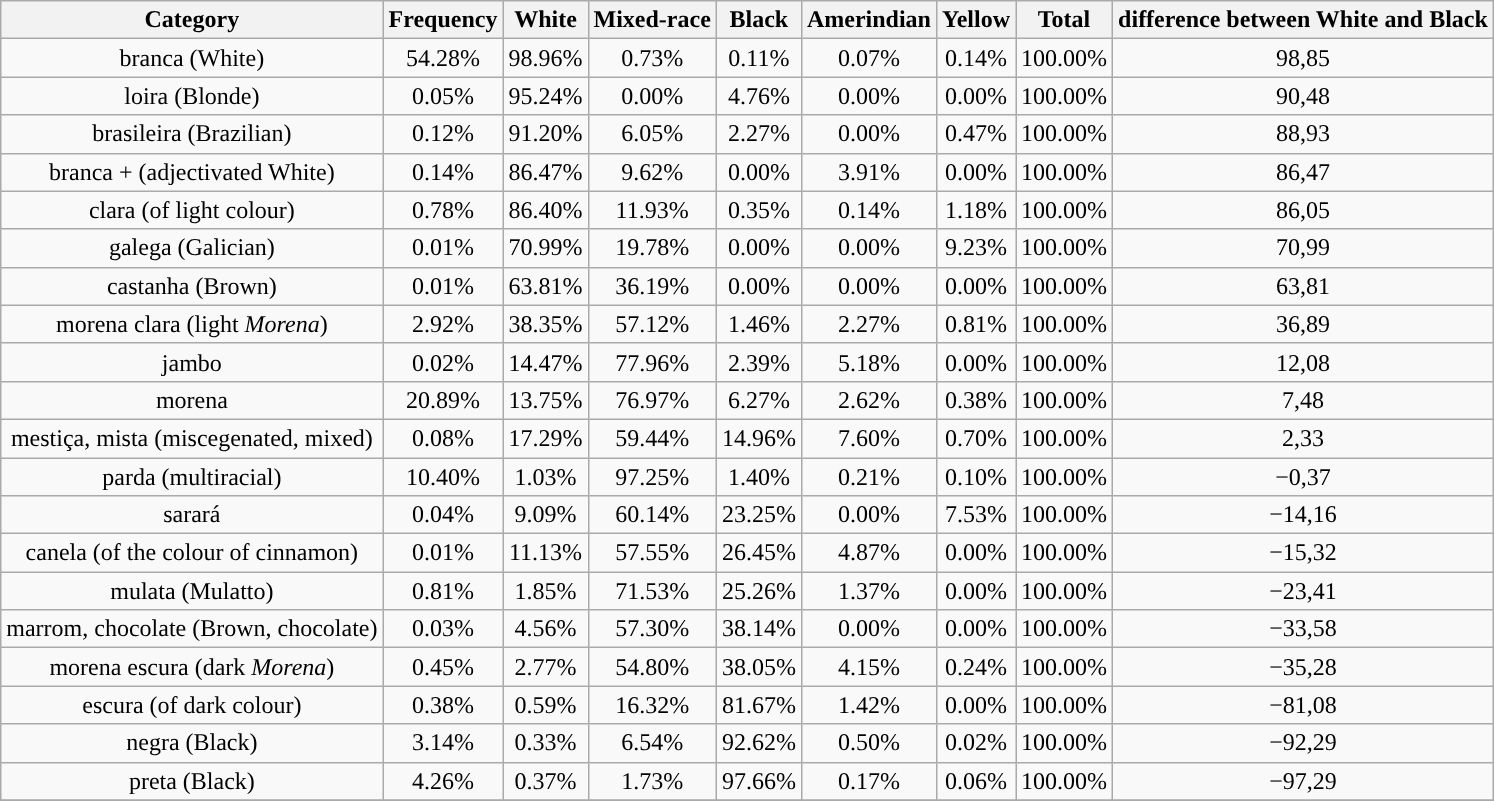<table class="wikitable" style="text-align:center">
<tr>
<th>Category</th>
<th>Frequency</th>
<th>White</th>
<th>Mixed-race</th>
<th>Black</th>
<th>Amerindian</th>
<th>Yellow</th>
<th>Total</th>
<th>difference between White and Black</th>
</tr>
<tr align="right”">
<td>branca (White)</td>
<td>54.28%</td>
<td>98.96%</td>
<td>0.73%</td>
<td>0.11%</td>
<td>0.07%</td>
<td>0.14%</td>
<td>100.00%</td>
<td>98,85</td>
</tr>
<tr align="right”">
<td>loira (Blonde)</td>
<td>0.05%</td>
<td>95.24%</td>
<td>0.00%</td>
<td>4.76%</td>
<td>0.00%</td>
<td>0.00%</td>
<td>100.00%</td>
<td>90,48</td>
</tr>
<tr align="right”">
<td>brasileira (Brazilian)</td>
<td>0.12%</td>
<td>91.20%</td>
<td>6.05%</td>
<td>2.27%</td>
<td>0.00%</td>
<td>0.47%</td>
<td>100.00%</td>
<td>88,93</td>
</tr>
<tr align="right”">
<td>branca + (adjectivated White)</td>
<td>0.14%</td>
<td>86.47%</td>
<td>9.62%</td>
<td>0.00%</td>
<td>3.91%</td>
<td>0.00%</td>
<td>100.00%</td>
<td>86,47</td>
</tr>
<tr align="right”">
<td>clara (of light colour)</td>
<td>0.78%</td>
<td>86.40%</td>
<td>11.93%</td>
<td>0.35%</td>
<td>0.14%</td>
<td>1.18%</td>
<td>100.00%</td>
<td>86,05</td>
</tr>
<tr align="right”">
<td>galega (Galician)</td>
<td>0.01%</td>
<td>70.99%</td>
<td>19.78%</td>
<td>0.00%</td>
<td>0.00%</td>
<td>9.23%</td>
<td>100.00%</td>
<td>70,99</td>
</tr>
<tr align="right”">
<td>castanha (Brown)</td>
<td>0.01%</td>
<td>63.81%</td>
<td>36.19%</td>
<td>0.00%</td>
<td>0.00%</td>
<td>0.00%</td>
<td>100.00%</td>
<td>63,81</td>
</tr>
<tr align="right”">
<td>morena clara (light <em>Morena</em>)</td>
<td>2.92%</td>
<td>38.35%</td>
<td>57.12%</td>
<td>1.46%</td>
<td>2.27%</td>
<td>0.81%</td>
<td>100.00%</td>
<td>36,89</td>
</tr>
<tr align="right”">
<td>jambo</td>
<td>0.02%</td>
<td>14.47%</td>
<td>77.96%</td>
<td>2.39%</td>
<td>5.18%</td>
<td>0.00%</td>
<td>100.00%</td>
<td>12,08</td>
</tr>
<tr align="right”">
<td>morena</td>
<td>20.89%</td>
<td>13.75%</td>
<td>76.97%</td>
<td>6.27%</td>
<td>2.62%</td>
<td>0.38%</td>
<td>100.00%</td>
<td>7,48</td>
</tr>
<tr align="right”">
<td>mestiça, mista (miscegenated, mixed)</td>
<td>0.08%</td>
<td>17.29%</td>
<td>59.44%</td>
<td>14.96%</td>
<td>7.60%</td>
<td>0.70%</td>
<td>100.00%</td>
<td>2,33</td>
</tr>
<tr align="right”">
<td>parda (multiracial)</td>
<td>10.40%</td>
<td>1.03%</td>
<td>97.25%</td>
<td>1.40%</td>
<td>0.21%</td>
<td>0.10%</td>
<td>100.00%</td>
<td>−0,37</td>
</tr>
<tr align="right”">
<td>sarará</td>
<td>0.04%</td>
<td>9.09%</td>
<td>60.14%</td>
<td>23.25%</td>
<td>0.00%</td>
<td>7.53%</td>
<td>100.00%</td>
<td>−14,16</td>
</tr>
<tr align="right”">
<td>canela (of the colour of cinnamon)</td>
<td>0.01%</td>
<td>11.13%</td>
<td>57.55%</td>
<td>26.45%</td>
<td>4.87%</td>
<td>0.00%</td>
<td>100.00%</td>
<td>−15,32</td>
</tr>
<tr align="right”">
<td>mulata (Mulatto)</td>
<td>0.81%</td>
<td>1.85%</td>
<td>71.53%</td>
<td>25.26%</td>
<td>1.37%</td>
<td>0.00%</td>
<td>100.00%</td>
<td>−23,41</td>
</tr>
<tr align="right”">
<td>marrom, chocolate (Brown, chocolate)</td>
<td>0.03%</td>
<td>4.56%</td>
<td>57.30%</td>
<td>38.14%</td>
<td>0.00%</td>
<td>0.00%</td>
<td>100.00%</td>
<td>−33,58</td>
</tr>
<tr align="right”">
<td>morena escura (dark <em>Morena</em>)</td>
<td>0.45%</td>
<td>2.77%</td>
<td>54.80%</td>
<td>38.05%</td>
<td>4.15%</td>
<td>0.24%</td>
<td>100.00%</td>
<td>−35,28</td>
</tr>
<tr align="right”">
<td>escura (of dark colour)</td>
<td>0.38%</td>
<td>0.59%</td>
<td>16.32%</td>
<td>81.67%</td>
<td>1.42%</td>
<td>0.00%</td>
<td>100.00%</td>
<td>−81,08</td>
</tr>
<tr align="right”">
<td>negra (Black)</td>
<td>3.14%</td>
<td>0.33%</td>
<td>6.54%</td>
<td>92.62%</td>
<td>0.50%</td>
<td>0.02%</td>
<td>100.00%</td>
<td>−92,29</td>
</tr>
<tr align="right”">
<td>preta (Black)</td>
<td>4.26%</td>
<td>0.37%</td>
<td>1.73%</td>
<td>97.66%</td>
<td>0.17%</td>
<td>0.06%</td>
<td>100.00%</td>
<td>−97,29</td>
</tr>
<tr align="right”">
</tr>
<tr>
</tr>
</table>
